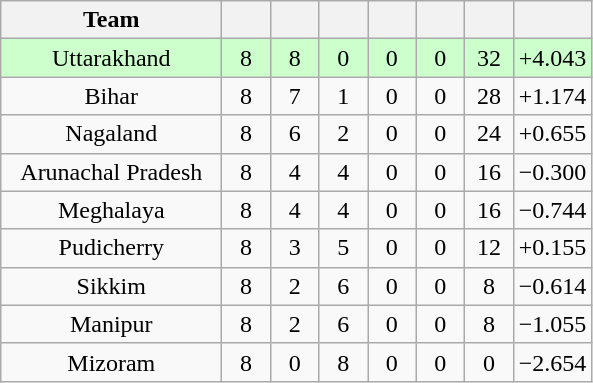<table class="wikitable" style="text-align:center">
<tr>
<th style="width:140px;">Team</th>
<th style="width:25px;"></th>
<th style="width:25px;"></th>
<th style="width:25px;"></th>
<th style="width:25px;"></th>
<th style="width:25px;"></th>
<th style="width:25px;"></th>
<th style="width:40px;"></th>
</tr>
<tr style="background:#cfc;">
<td>Uttarakhand</td>
<td>8</td>
<td>8</td>
<td>0</td>
<td>0</td>
<td>0</td>
<td>32</td>
<td>+4.043</td>
</tr>
<tr>
<td>Bihar</td>
<td>8</td>
<td>7</td>
<td>1</td>
<td>0</td>
<td>0</td>
<td>28</td>
<td>+1.174</td>
</tr>
<tr>
<td>Nagaland</td>
<td>8</td>
<td>6</td>
<td>2</td>
<td>0</td>
<td>0</td>
<td>24</td>
<td>+0.655</td>
</tr>
<tr>
<td>Arunachal Pradesh</td>
<td>8</td>
<td>4</td>
<td>4</td>
<td>0</td>
<td>0</td>
<td>16</td>
<td>−0.300</td>
</tr>
<tr>
<td>Meghalaya</td>
<td>8</td>
<td>4</td>
<td>4</td>
<td>0</td>
<td>0</td>
<td>16</td>
<td>−0.744</td>
</tr>
<tr>
<td>Pudicherry</td>
<td>8</td>
<td>3</td>
<td>5</td>
<td>0</td>
<td>0</td>
<td>12</td>
<td>+0.155</td>
</tr>
<tr>
<td>Sikkim</td>
<td>8</td>
<td>2</td>
<td>6</td>
<td>0</td>
<td>0</td>
<td>8</td>
<td>−0.614</td>
</tr>
<tr>
<td>Manipur</td>
<td>8</td>
<td>2</td>
<td>6</td>
<td>0</td>
<td>0</td>
<td>8</td>
<td>−1.055</td>
</tr>
<tr>
<td>Mizoram</td>
<td>8</td>
<td>0</td>
<td>8</td>
<td>0</td>
<td>0</td>
<td>0</td>
<td>−2.654</td>
</tr>
</table>
